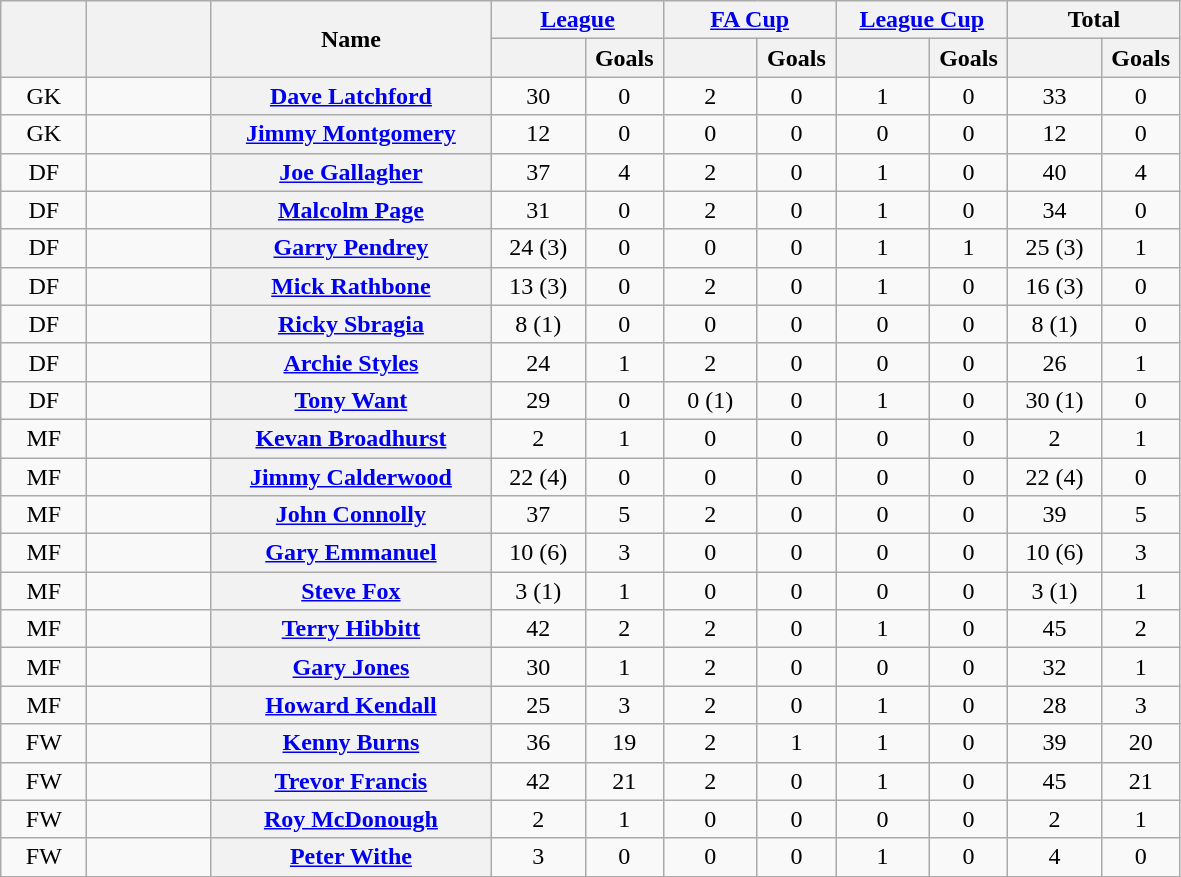<table class="wikitable plainrowheaders" style="text-align:center;">
<tr>
<th rowspan="2" scope="col" width="50"></th>
<th rowspan="2" scope="col" width="75"></th>
<th rowspan="2" scope="col" width="180" scope=col>Name</th>
<th colspan="2"><a href='#'>League</a></th>
<th colspan="2"><a href='#'>FA Cup</a></th>
<th colspan="2"><a href='#'>League Cup</a></th>
<th colspan="2">Total</th>
</tr>
<tr>
<th scope="col" width="55"></th>
<th scope="col" width="45">Goals</th>
<th scope="col" width="55"></th>
<th scope="col" width="45">Goals</th>
<th scope="col" width="55"></th>
<th scope="col" width="45">Goals</th>
<th scope="col" width="55"></th>
<th scope="col" width="45">Goals</th>
</tr>
<tr>
<td>GK</td>
<td></td>
<th scope="row"><a href='#'>Dave Latchford</a></th>
<td>30</td>
<td>0</td>
<td>2</td>
<td>0</td>
<td>1</td>
<td>0</td>
<td>33</td>
<td>0</td>
</tr>
<tr>
<td>GK</td>
<td></td>
<th scope="row"><a href='#'>Jimmy Montgomery</a></th>
<td>12</td>
<td>0</td>
<td>0</td>
<td>0</td>
<td>0</td>
<td>0</td>
<td>12</td>
<td>0</td>
</tr>
<tr>
<td>DF</td>
<td></td>
<th scope="row"><a href='#'>Joe Gallagher</a></th>
<td>37</td>
<td>4</td>
<td>2</td>
<td>0</td>
<td>1</td>
<td>0</td>
<td>40</td>
<td>4</td>
</tr>
<tr>
<td>DF</td>
<td></td>
<th scope="row"><a href='#'>Malcolm Page</a></th>
<td>31</td>
<td>0</td>
<td>2</td>
<td>0</td>
<td>1</td>
<td>0</td>
<td>34</td>
<td>0</td>
</tr>
<tr>
<td>DF</td>
<td></td>
<th scope="row"><a href='#'>Garry Pendrey</a></th>
<td>24 (3)</td>
<td>0</td>
<td>0</td>
<td>0</td>
<td>1</td>
<td>1</td>
<td>25 (3)</td>
<td>1</td>
</tr>
<tr>
<td>DF</td>
<td></td>
<th scope="row"><a href='#'>Mick Rathbone</a></th>
<td>13 (3)</td>
<td>0</td>
<td>2</td>
<td>0</td>
<td>1</td>
<td>0</td>
<td>16 (3)</td>
<td>0</td>
</tr>
<tr>
<td>DF</td>
<td></td>
<th scope="row"><a href='#'>Ricky Sbragia</a></th>
<td>8 (1)</td>
<td>0</td>
<td>0</td>
<td>0</td>
<td>0</td>
<td>0</td>
<td>8 (1)</td>
<td>0</td>
</tr>
<tr>
<td>DF</td>
<td></td>
<th scope="row"><a href='#'>Archie Styles</a></th>
<td>24</td>
<td>1</td>
<td>2</td>
<td>0</td>
<td>0</td>
<td>0</td>
<td>26</td>
<td>1</td>
</tr>
<tr>
<td>DF</td>
<td></td>
<th scope="row"><a href='#'>Tony Want</a></th>
<td>29</td>
<td>0</td>
<td>0 (1)</td>
<td>0</td>
<td>1</td>
<td>0</td>
<td>30 (1)</td>
<td>0</td>
</tr>
<tr>
<td>MF</td>
<td></td>
<th scope="row"><a href='#'>Kevan Broadhurst</a></th>
<td>2</td>
<td>1</td>
<td>0</td>
<td>0</td>
<td>0</td>
<td>0</td>
<td>2</td>
<td>1</td>
</tr>
<tr>
<td>MF</td>
<td></td>
<th scope="row"><a href='#'>Jimmy Calderwood</a></th>
<td>22 (4)</td>
<td>0</td>
<td>0</td>
<td>0</td>
<td>0</td>
<td>0</td>
<td>22 (4)</td>
<td>0</td>
</tr>
<tr>
<td>MF</td>
<td></td>
<th scope="row"><a href='#'>John Connolly</a></th>
<td>37</td>
<td>5</td>
<td>2</td>
<td>0</td>
<td>0</td>
<td>0</td>
<td>39</td>
<td>5</td>
</tr>
<tr>
<td>MF</td>
<td></td>
<th scope="row"><a href='#'>Gary Emmanuel</a></th>
<td>10 (6)</td>
<td>3</td>
<td>0</td>
<td>0</td>
<td>0</td>
<td>0</td>
<td>10 (6)</td>
<td>3</td>
</tr>
<tr>
<td>MF</td>
<td></td>
<th scope="row"><a href='#'>Steve Fox</a></th>
<td>3 (1)</td>
<td>1</td>
<td>0</td>
<td>0</td>
<td>0</td>
<td>0</td>
<td>3 (1)</td>
<td>1</td>
</tr>
<tr>
<td>MF</td>
<td></td>
<th scope="row"><a href='#'>Terry Hibbitt</a></th>
<td>42</td>
<td>2</td>
<td>2</td>
<td>0</td>
<td>1</td>
<td>0</td>
<td>45</td>
<td>2</td>
</tr>
<tr>
<td>MF</td>
<td></td>
<th scope="row"><a href='#'>Gary Jones</a></th>
<td>30</td>
<td>1</td>
<td>2</td>
<td>0</td>
<td>0</td>
<td>0</td>
<td>32</td>
<td>1</td>
</tr>
<tr>
<td>MF</td>
<td></td>
<th scope="row"><a href='#'>Howard Kendall</a></th>
<td>25</td>
<td>3</td>
<td>2</td>
<td>0</td>
<td>1</td>
<td>0</td>
<td>28</td>
<td>3</td>
</tr>
<tr>
<td>FW</td>
<td></td>
<th scope="row"><a href='#'>Kenny Burns</a></th>
<td>36</td>
<td>19</td>
<td>2</td>
<td>1</td>
<td>1</td>
<td>0</td>
<td>39</td>
<td>20</td>
</tr>
<tr>
<td>FW</td>
<td></td>
<th scope="row"><a href='#'>Trevor Francis</a></th>
<td>42</td>
<td>21</td>
<td>2</td>
<td>0</td>
<td>1</td>
<td>0</td>
<td>45</td>
<td>21</td>
</tr>
<tr>
<td>FW</td>
<td></td>
<th scope="row"><a href='#'>Roy McDonough</a></th>
<td>2</td>
<td>1</td>
<td>0</td>
<td>0</td>
<td>0</td>
<td>0</td>
<td>2</td>
<td>1</td>
</tr>
<tr>
<td>FW</td>
<td></td>
<th scope="row"><a href='#'>Peter Withe</a> </th>
<td>3</td>
<td>0</td>
<td>0</td>
<td>0</td>
<td>1</td>
<td>0</td>
<td>4</td>
<td>0</td>
</tr>
</table>
